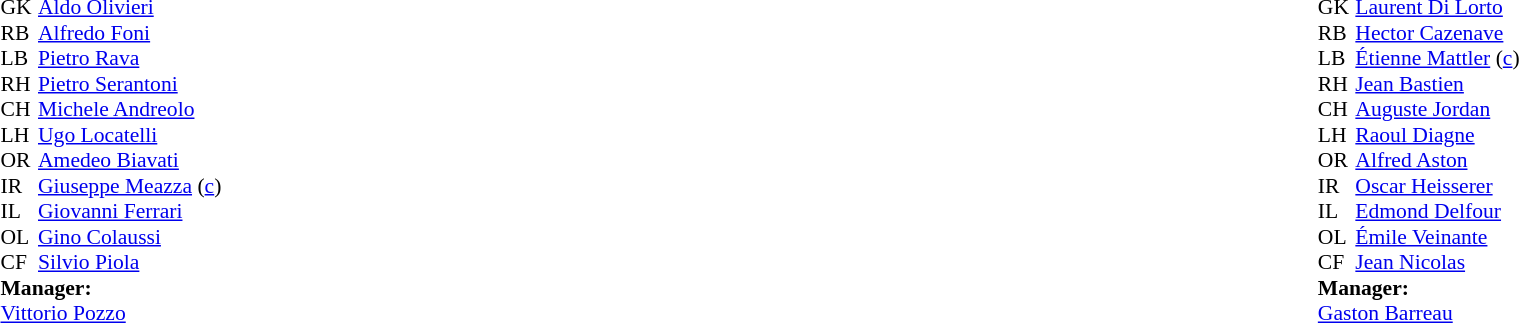<table width="100%">
<tr>
<td valign="top" width="50%"><br><table style="font-size: 90%" cellspacing="0" cellpadding="0">
<tr>
<th width="25"></th>
</tr>
<tr>
<td>GK</td>
<td><a href='#'>Aldo Olivieri</a></td>
</tr>
<tr>
<td>RB</td>
<td><a href='#'>Alfredo Foni</a></td>
</tr>
<tr>
<td>LB</td>
<td><a href='#'>Pietro Rava</a></td>
</tr>
<tr>
<td>RH</td>
<td><a href='#'>Pietro Serantoni</a></td>
</tr>
<tr>
<td>CH</td>
<td><a href='#'>Michele Andreolo</a></td>
</tr>
<tr>
<td>LH</td>
<td><a href='#'>Ugo Locatelli</a></td>
</tr>
<tr>
<td>OR</td>
<td><a href='#'>Amedeo Biavati</a></td>
</tr>
<tr>
<td>IR</td>
<td><a href='#'>Giuseppe Meazza</a> (<a href='#'>c</a>)</td>
</tr>
<tr>
<td>IL</td>
<td><a href='#'>Giovanni Ferrari</a></td>
</tr>
<tr>
<td>OL</td>
<td><a href='#'>Gino Colaussi</a></td>
</tr>
<tr>
<td>CF</td>
<td><a href='#'>Silvio Piola</a></td>
</tr>
<tr>
<td colspan="4"><strong>Manager:</strong></td>
</tr>
<tr>
<td colspan="4"><a href='#'>Vittorio Pozzo</a></td>
</tr>
</table>
</td>
<td valign="top"></td>
<td valign="top" width="50%"><br><table style="font-size: 90%" cellspacing="0" cellpadding="0" align=center>
<tr>
<th width="25"></th>
</tr>
<tr>
<td>GK</td>
<td><a href='#'>Laurent Di Lorto</a></td>
</tr>
<tr>
<td>RB</td>
<td><a href='#'>Hector Cazenave</a></td>
</tr>
<tr>
<td>LB</td>
<td><a href='#'>Étienne Mattler</a> (<a href='#'>c</a>)</td>
</tr>
<tr>
<td>RH</td>
<td><a href='#'>Jean Bastien</a></td>
</tr>
<tr>
<td>CH</td>
<td><a href='#'>Auguste Jordan</a></td>
</tr>
<tr>
<td>LH</td>
<td><a href='#'>Raoul Diagne</a></td>
</tr>
<tr>
<td>OR</td>
<td><a href='#'>Alfred Aston</a></td>
</tr>
<tr>
<td>IR</td>
<td><a href='#'>Oscar Heisserer</a></td>
</tr>
<tr>
<td>IL</td>
<td><a href='#'>Edmond Delfour</a></td>
</tr>
<tr>
<td>OL</td>
<td><a href='#'>Émile Veinante</a></td>
</tr>
<tr>
<td>CF</td>
<td><a href='#'>Jean Nicolas</a></td>
</tr>
<tr>
<td colspan="4"><strong>Manager:</strong></td>
</tr>
<tr>
<td colspan="4"><a href='#'>Gaston Barreau</a></td>
</tr>
</table>
</td>
</tr>
</table>
